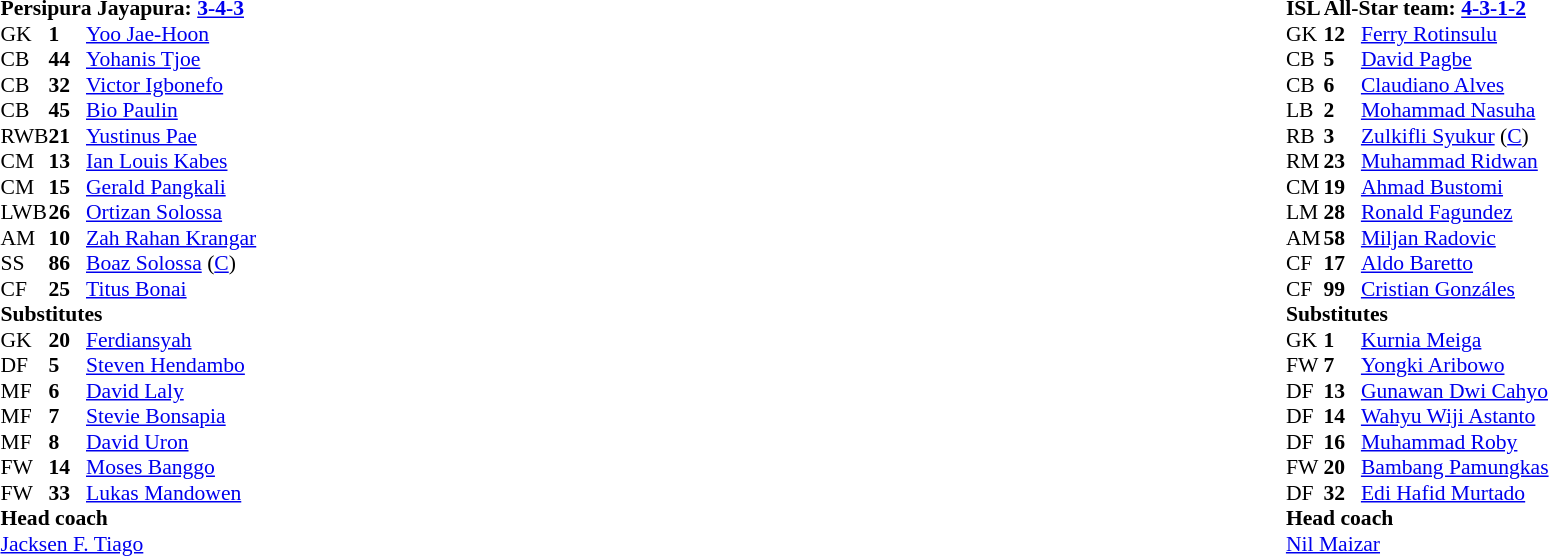<table width="100%">
<tr>
<td valign="top" width="50%"><br><table style="font-size: 90%" cellspacing="0" cellpadding="0">
<tr>
<td colspan="4"><strong>Persipura Jayapura: <a href='#'>3-4-3</a></strong></td>
</tr>
<tr>
<th width=25></th>
<th width=25></th>
</tr>
<tr>
<td>GK</td>
<td><strong>1</strong></td>
<td> <a href='#'>Yoo Jae-Hoon</a></td>
</tr>
<tr>
<td>CB</td>
<td><strong>44</strong></td>
<td> <a href='#'>Yohanis Tjoe</a></td>
<td></td>
<td></td>
<td></td>
<td></td>
</tr>
<tr>
<td>CB</td>
<td><strong>32</strong></td>
<td> <a href='#'>Victor Igbonefo</a></td>
</tr>
<tr>
<td>CB</td>
<td><strong>45</strong></td>
<td> <a href='#'>Bio Paulin</a></td>
</tr>
<tr>
<td>RWB</td>
<td><strong>21</strong></td>
<td> <a href='#'>Yustinus Pae</a></td>
<td></td>
<td></td>
<td></td>
<td></td>
</tr>
<tr>
<td>CM</td>
<td><strong>13</strong></td>
<td> <a href='#'>Ian Louis Kabes</a></td>
</tr>
<tr>
<td>CM</td>
<td><strong>15</strong></td>
<td> <a href='#'>Gerald Pangkali</a></td>
</tr>
<tr>
<td>LWB</td>
<td><strong>26</strong></td>
<td> <a href='#'>Ortizan Solossa</a></td>
<td></td>
<td></td>
<td></td>
<td></td>
</tr>
<tr>
<td>AM</td>
<td><strong>10</strong></td>
<td> <a href='#'>Zah Rahan Krangar</a></td>
</tr>
<tr>
<td>SS</td>
<td><strong>86</strong></td>
<td> <a href='#'>Boaz Solossa</a> (<a href='#'>C</a>)</td>
</tr>
<tr>
<td>CF</td>
<td><strong>25</strong></td>
<td> <a href='#'>Titus Bonai</a></td>
<td></td>
<td></td>
<td></td>
<td></td>
</tr>
<tr>
<td colspan=3><strong>Substitutes</strong></td>
</tr>
<tr>
<td>GK</td>
<td><strong>20</strong></td>
<td> <a href='#'>Ferdiansyah</a></td>
</tr>
<tr>
<td>DF</td>
<td><strong>5</strong></td>
<td> <a href='#'>Steven Hendambo</a></td>
</tr>
<tr>
<td>MF</td>
<td><strong>6</strong></td>
<td> <a href='#'>David Laly</a></td>
<td></td>
<td></td>
<td></td>
<td></td>
</tr>
<tr>
<td>MF</td>
<td><strong>7</strong></td>
<td> <a href='#'>Stevie Bonsapia</a></td>
<td></td>
<td></td>
<td></td>
<td></td>
</tr>
<tr>
<td>MF</td>
<td><strong>8</strong></td>
<td> <a href='#'>David Uron</a></td>
<td></td>
<td></td>
<td></td>
<td></td>
</tr>
<tr>
<td>FW</td>
<td><strong>14</strong></td>
<td> <a href='#'>Moses Banggo</a></td>
</tr>
<tr>
<td>FW</td>
<td><strong>33</strong></td>
<td> <a href='#'>Lukas Mandowen</a></td>
<td></td>
<td></td>
<td></td>
<td></td>
</tr>
<tr>
<td colspan=3><strong>Head coach</strong></td>
</tr>
<tr>
<td colspan=4> <a href='#'>Jacksen F. Tiago</a></td>
</tr>
</table>
</td>
<td><br><table style="font-size: 90%" cellspacing="0" cellpadding="0" align=center>
<tr>
<td colspan="4"><strong>ISL All-Star team: <a href='#'>4-3-1-2</a></strong></td>
</tr>
<tr>
<th width=25></th>
<th width=25></th>
</tr>
<tr>
<td>GK</td>
<td><strong>12</strong></td>
<td> <a href='#'>Ferry Rotinsulu</a></td>
<td></td>
<td></td>
<td></td>
<td></td>
</tr>
<tr>
<td>CB</td>
<td><strong>5</strong></td>
<td> <a href='#'>David Pagbe</a></td>
</tr>
<tr>
<td>CB</td>
<td><strong>6</strong></td>
<td> <a href='#'>Claudiano Alves</a></td>
<td></td>
<td></td>
<td></td>
<td></td>
</tr>
<tr>
<td>LB</td>
<td><strong>2</strong></td>
<td> <a href='#'>Mohammad Nasuha</a></td>
<td></td>
<td></td>
<td></td>
<td></td>
</tr>
<tr>
<td>RB</td>
<td><strong>3</strong></td>
<td> <a href='#'>Zulkifli Syukur</a> (<a href='#'>C</a>)</td>
<td></td>
<td></td>
<td></td>
<td></td>
</tr>
<tr>
<td>RM</td>
<td><strong>23</strong></td>
<td> <a href='#'>Muhammad Ridwan</a></td>
<td></td>
<td></td>
<td></td>
<td></td>
</tr>
<tr>
<td>CM</td>
<td><strong>19</strong></td>
<td> <a href='#'>Ahmad Bustomi</a></td>
</tr>
<tr>
<td>LM</td>
<td><strong>28</strong></td>
<td> <a href='#'>Ronald Fagundez</a></td>
<td></td>
<td></td>
<td></td>
<td></td>
</tr>
<tr>
<td>AM</td>
<td><strong>58</strong></td>
<td> <a href='#'>Miljan Radovic</a></td>
</tr>
<tr>
<td>CF</td>
<td><strong>17</strong></td>
<td> <a href='#'>Aldo Baretto</a></td>
</tr>
<tr>
<td>CF</td>
<td><strong>99</strong></td>
<td> <a href='#'>Cristian Gonzáles</a></td>
<td></td>
<td></td>
<td></td>
<td></td>
</tr>
<tr>
<td colspan=3><strong>Substitutes</strong></td>
</tr>
<tr>
<td>GK</td>
<td><strong>1</strong></td>
<td> <a href='#'>Kurnia Meiga</a></td>
<td></td>
<td></td>
<td></td>
<td></td>
</tr>
<tr>
<td>FW</td>
<td><strong>7</strong></td>
<td> <a href='#'>Yongki Aribowo</a></td>
<td></td>
<td></td>
<td></td>
<td></td>
</tr>
<tr>
<td>DF</td>
<td><strong>13</strong></td>
<td> <a href='#'>Gunawan Dwi Cahyo</a></td>
<td></td>
<td></td>
<td></td>
<td></td>
</tr>
<tr>
<td>DF</td>
<td><strong>14</strong></td>
<td> <a href='#'>Wahyu Wiji Astanto</a></td>
<td></td>
<td></td>
<td></td>
<td></td>
</tr>
<tr>
<td>DF</td>
<td><strong>16</strong></td>
<td> <a href='#'>Muhammad Roby</a></td>
<td></td>
<td></td>
<td></td>
<td></td>
</tr>
<tr>
<td>FW</td>
<td><strong>20</strong></td>
<td> <a href='#'>Bambang Pamungkas</a></td>
<td></td>
<td></td>
<td></td>
<td></td>
</tr>
<tr>
<td>DF</td>
<td><strong>32</strong></td>
<td> <a href='#'>Edi Hafid Murtado</a></td>
<td></td>
<td></td>
<td></td>
<td></td>
</tr>
<tr>
<td colspan=3><strong>Head coach</strong></td>
</tr>
<tr>
<td colspan=4> <a href='#'>Nil Maizar</a></td>
</tr>
</table>
</td>
</tr>
</table>
